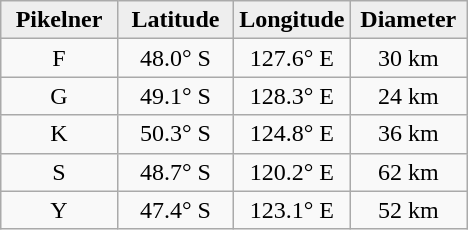<table class="wikitable">
<tr>
<th width="25%" style="background:#eeeeee;">Pikelner</th>
<th width="25%" style="background:#eeeeee;">Latitude</th>
<th width="25%" style="background:#eeeeee;">Longitude</th>
<th width="25%" style="background:#eeeeee;">Diameter</th>
</tr>
<tr>
<td align="center">F</td>
<td align="center">48.0° S</td>
<td align="center">127.6° E</td>
<td align="center">30 km</td>
</tr>
<tr>
<td align="center">G</td>
<td align="center">49.1° S</td>
<td align="center">128.3° E</td>
<td align="center">24 km</td>
</tr>
<tr>
<td align="center">K</td>
<td align="center">50.3° S</td>
<td align="center">124.8° E</td>
<td align="center">36 km</td>
</tr>
<tr>
<td align="center">S</td>
<td align="center">48.7° S</td>
<td align="center">120.2° E</td>
<td align="center">62 km</td>
</tr>
<tr>
<td align="center">Y</td>
<td align="center">47.4° S</td>
<td align="center">123.1° E</td>
<td align="center">52 km</td>
</tr>
</table>
